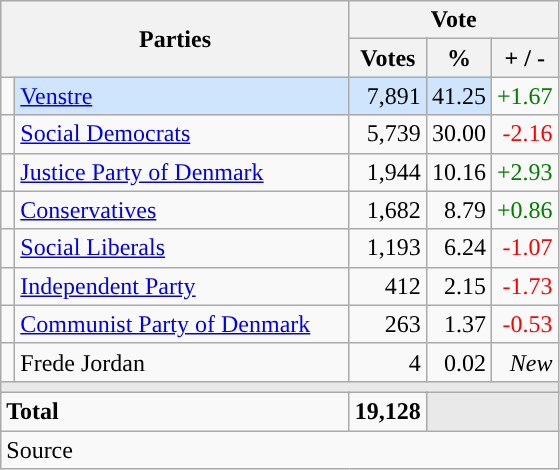<table class="wikitable" style="text-align:right;">
<tr>
<th style="text-align:centre;" rowspan="2" colspan="2" width="225">Parties</th>
<th colspan="3">Vote</th>
</tr>
<tr>
<th width="15">Votes</th>
<th width="15">%</th>
<th width="15">+ / -</th>
</tr>
<tr>
<td width="2" style="color:inherit;background:"></td>
<td bgcolor=#cfe5fe  align="left"><a href='#'>Venstre</a></td>
<td bgcolor=#cfe5fe>7,891</td>
<td bgcolor=#cfe5fe>41.25</td>
<td style=color:green;>+1.67</td>
</tr>
<tr>
<td width="2" style="color:inherit;background:"></td>
<td align="left"><a href='#'>Social Democrats</a></td>
<td>5,739</td>
<td>30.00</td>
<td style=color:red;>-2.16</td>
</tr>
<tr>
<td width="2" style="color:inherit;background:"></td>
<td align="left"><a href='#'>Justice Party of Denmark</a></td>
<td>1,944</td>
<td>10.16</td>
<td style=color:green;>+2.93</td>
</tr>
<tr>
<td width="2" style="color:inherit;background:"></td>
<td align="left"><a href='#'>Conservatives</a></td>
<td>1,682</td>
<td>8.79</td>
<td style=color:green;>+0.86</td>
</tr>
<tr>
<td width="2" style="color:inherit;background:"></td>
<td align="left"><a href='#'>Social Liberals</a></td>
<td>1,193</td>
<td>6.24</td>
<td style=color:red;>-1.07</td>
</tr>
<tr>
<td width="2" style="color:inherit;background:"></td>
<td align="left"><a href='#'>Independent Party</a></td>
<td>412</td>
<td>2.15</td>
<td style=color:red;>-1.73</td>
</tr>
<tr>
<td width="2" style="color:inherit;background:"></td>
<td align="left"><a href='#'>Communist Party of Denmark</a></td>
<td>263</td>
<td>1.37</td>
<td style=color:red;>-0.53</td>
</tr>
<tr>
<td width="2" style="color:inherit;background:"></td>
<td align="left">Frede Jordan</td>
<td>4</td>
<td>0.02</td>
<td><em>New</em></td>
</tr>
<tr>
<td colspan="7" bgcolor="#E9E9E9"></td>
</tr>
<tr>
<td align="left" colspan="2"><strong>Total</strong></td>
<td><strong>19,128</strong></td>
<td bgcolor="#E9E9E9" colspan="2"></td>
</tr>
<tr>
<td align="left" colspan="6">Source</td>
</tr>
</table>
